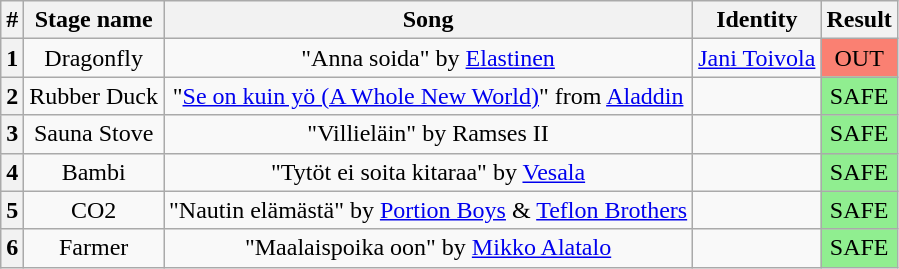<table class="wikitable plainrowheaders" style="text-align: center;">
<tr>
<th>#</th>
<th>Stage name</th>
<th>Song</th>
<th>Identity</th>
<th>Result</th>
</tr>
<tr>
<th>1</th>
<td>Dragonfly</td>
<td>"Anna soida" by <a href='#'>Elastinen</a></td>
<td><a href='#'>Jani Toivola</a></td>
<td bgcolor="salmon">OUT</td>
</tr>
<tr>
<th>2</th>
<td>Rubber Duck</td>
<td>"<a href='#'>Se on kuin yö (A Whole New World)</a>" from <a href='#'>Aladdin</a></td>
<td></td>
<td bgcolor="lightgreen">SAFE</td>
</tr>
<tr>
<th>3</th>
<td>Sauna Stove</td>
<td>"Villieläin" by Ramses II</td>
<td></td>
<td bgcolor="lightgreen">SAFE</td>
</tr>
<tr>
<th>4</th>
<td>Bambi</td>
<td>"Tytöt ei soita kitaraa" by <a href='#'>Vesala</a></td>
<td></td>
<td bgcolor="lightgreen">SAFE</td>
</tr>
<tr>
<th>5</th>
<td>CO2</td>
<td>"Nautin elämästä" by <a href='#'>Portion Boys</a> & <a href='#'>Teflon Brothers</a></td>
<td></td>
<td bgcolor="lightgreen">SAFE</td>
</tr>
<tr>
<th>6</th>
<td>Farmer</td>
<td>"Maalaispoika oon" by <a href='#'>Mikko Alatalo</a></td>
<td></td>
<td bgcolor=lightgreen>SAFE</td>
</tr>
</table>
